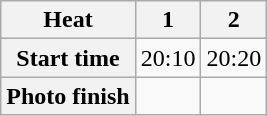<table class="wikitable" style="text-align:center">
<tr>
<th>Heat</th>
<th>1</th>
<th>2</th>
</tr>
<tr>
<th>Start time</th>
<td>20:10</td>
<td>20:20</td>
</tr>
<tr>
<th>Photo finish</th>
<td></td>
<td></td>
</tr>
</table>
